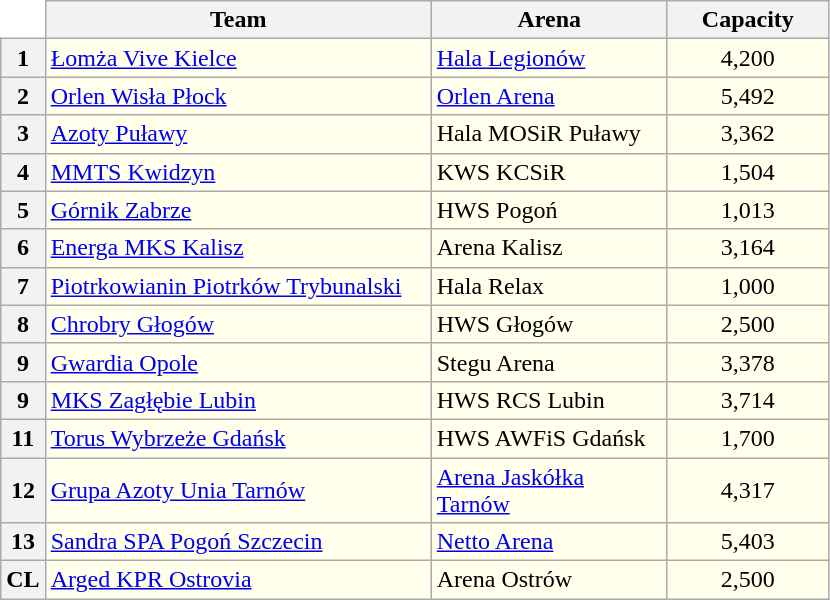<table class="wikitable" style="border:none; background:none">
<tr>
<th style="border:none; background:none"></th>
<th width=250px>Team</th>
<th width=150px>Arena</th>
<th width=100px>Capacity</th>
</tr>
<tr bgcolor=#FFFFEB>
<th>1</th>
<td><a href='#'>Łomża Vive Kielce</a> </td>
<td><a href='#'>Hala Legionów</a></td>
<td align="center">4,200</td>
</tr>
<tr bgcolor=#FFFFEB>
<th>2</th>
<td><a href='#'>Orlen Wisła Płock</a></td>
<td><a href='#'>Orlen Arena</a></td>
<td align="center">5,492</td>
</tr>
<tr bgcolor=#FFFFEB>
<th>3</th>
<td><a href='#'>Azoty Puławy</a></td>
<td>Hala MOSiR Puławy</td>
<td align="center">3,362</td>
</tr>
<tr bgcolor=#FFFFEB>
<th>4</th>
<td><a href='#'>MMTS Kwidzyn</a></td>
<td>KWS KCSiR</td>
<td align="center">1,504</td>
</tr>
<tr bgcolor=#FFFFEB>
<th>5</th>
<td><a href='#'>Górnik Zabrze</a></td>
<td>HWS Pogoń</td>
<td align="center">1,013</td>
</tr>
<tr bgcolor=#FFFFEB>
<th>6</th>
<td><a href='#'>Energa MKS Kalisz</a></td>
<td>Arena Kalisz</td>
<td align="center">3,164</td>
</tr>
<tr bgcolor=#FFFFEB>
<th>7</th>
<td><a href='#'>Piotrkowianin Piotrków Trybunalski</a></td>
<td>Hala Relax</td>
<td align="center">1,000</td>
</tr>
<tr bgcolor=#FFFFEB>
<th>8</th>
<td><a href='#'>Chrobry Głogów</a></td>
<td>HWS Głogów</td>
<td align="center">2,500</td>
</tr>
<tr bgcolor=#FFFFEB>
<th>9</th>
<td><a href='#'>Gwardia Opole</a></td>
<td>Stegu Arena</td>
<td align="center">3,378</td>
</tr>
<tr bgcolor=#FFFFEB>
<th>9</th>
<td><a href='#'>MKS Zagłębie Lubin</a></td>
<td>HWS RCS Lubin</td>
<td align="center">3,714</td>
</tr>
<tr bgcolor=#FFFFEB>
<th>11</th>
<td><a href='#'>Torus Wybrzeże Gdańsk</a></td>
<td>HWS AWFiS Gdańsk</td>
<td align="center">1,700</td>
</tr>
<tr bgcolor=#FFFFEB>
<th>12</th>
<td><a href='#'>Grupa Azoty Unia Tarnów</a></td>
<td><a href='#'>Arena Jaskółka Tarnów</a></td>
<td align="center">4,317</td>
</tr>
<tr bgcolor=#FFFFEB>
<th>13</th>
<td><a href='#'>Sandra SPA Pogoń Szczecin</a></td>
<td><a href='#'>Netto Arena</a></td>
<td align="center">5,403</td>
</tr>
<tr bgcolor=#FFFFEB>
<th>CL</th>
<td><a href='#'>Arged KPR Ostrovia</a></td>
<td>Arena Ostrów</td>
<td align="center">2,500</td>
</tr>
</table>
